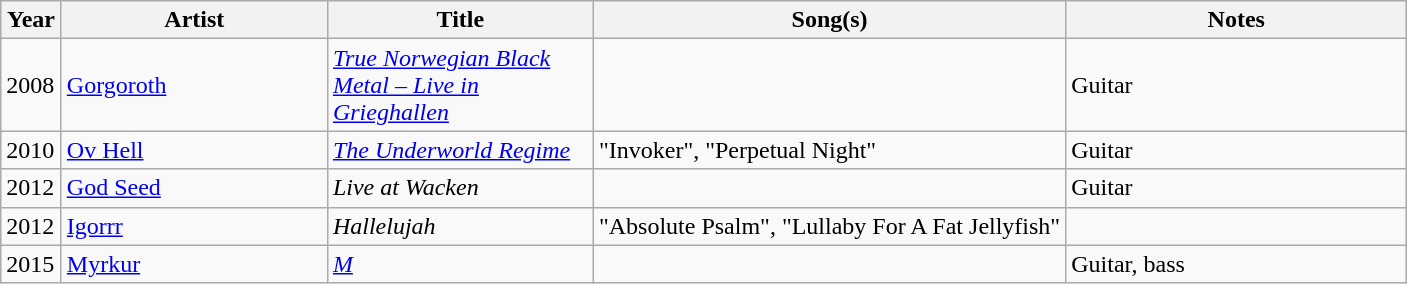<table class="wikitable sortable">
<tr>
<th width="33">Year</th>
<th width="170">Artist</th>
<th width="170">Title</th>
<th>Song(s)</th>
<th width="220">Notes</th>
</tr>
<tr>
<td>2008</td>
<td><a href='#'>Gorgoroth</a></td>
<td><em><a href='#'>True Norwegian Black Metal – Live in Grieghallen</a></em></td>
<td></td>
<td>Guitar</td>
</tr>
<tr>
<td>2010</td>
<td><a href='#'>Ov Hell</a></td>
<td><em><a href='#'>The Underworld Regime</a></em></td>
<td>"Invoker", "Perpetual Night"</td>
<td>Guitar</td>
</tr>
<tr>
<td>2012</td>
<td><a href='#'>God Seed</a></td>
<td><em>Live at Wacken</em></td>
<td></td>
<td>Guitar</td>
</tr>
<tr>
<td>2012</td>
<td><a href='#'>Igorrr</a></td>
<td><em>Hallelujah</em></td>
<td>"Absolute Psalm", "Lullaby For A Fat Jellyfish"</td>
<td></td>
</tr>
<tr>
<td>2015</td>
<td><a href='#'>Myrkur</a></td>
<td><em><a href='#'>M</a></em></td>
<td></td>
<td>Guitar, bass</td>
</tr>
</table>
